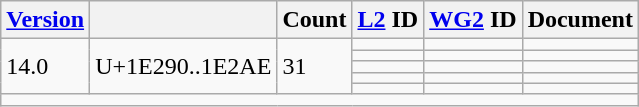<table class="wikitable sticky-header">
<tr>
<th><a href='#'>Version</a></th>
<th></th>
<th>Count</th>
<th><a href='#'>L2</a> ID</th>
<th><a href='#'>WG2</a> ID</th>
<th>Document</th>
</tr>
<tr>
<td rowspan="5">14.0</td>
<td rowspan="5">U+1E290..1E2AE</td>
<td rowspan="5">31</td>
<td></td>
<td></td>
<td></td>
</tr>
<tr>
<td></td>
<td></td>
<td></td>
</tr>
<tr>
<td></td>
<td></td>
<td></td>
</tr>
<tr>
<td></td>
<td></td>
<td></td>
</tr>
<tr>
<td></td>
<td></td>
<td></td>
</tr>
<tr class="sortbottom">
<td colspan="6"></td>
</tr>
</table>
